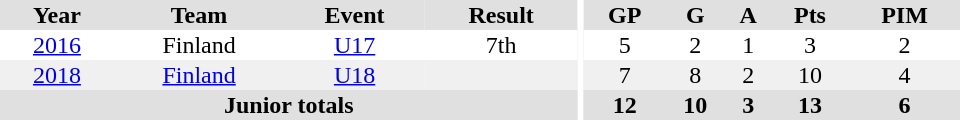<table border="0" cellpadding="1" cellspacing="0" ID="Table3" style="text-align:center; width:40em">
<tr ALIGN="center" bgcolor="#e0e0e0">
<th>Year</th>
<th>Team</th>
<th>Event</th>
<th>Result</th>
<th rowspan="99" bgcolor="#ffffff"></th>
<th>GP</th>
<th>G</th>
<th>A</th>
<th>Pts</th>
<th>PIM</th>
</tr>
<tr>
<td><a href='#'>2016</a></td>
<td>Finland</td>
<td><a href='#'>U17</a></td>
<td>7th</td>
<td>5</td>
<td>2</td>
<td>1</td>
<td>3</td>
<td>2</td>
</tr>
<tr bgcolor="#f0f0f0">
<td><a href='#'>2018</a></td>
<td><a href='#'>Finland</a></td>
<td><a href='#'>U18</a></td>
<td></td>
<td>7</td>
<td>8</td>
<td>2</td>
<td>10</td>
<td>4</td>
</tr>
<tr bgcolor="#e0e0e0">
<th colspan="4">Junior totals</th>
<th>12</th>
<th>10</th>
<th>3</th>
<th>13</th>
<th>6</th>
</tr>
</table>
